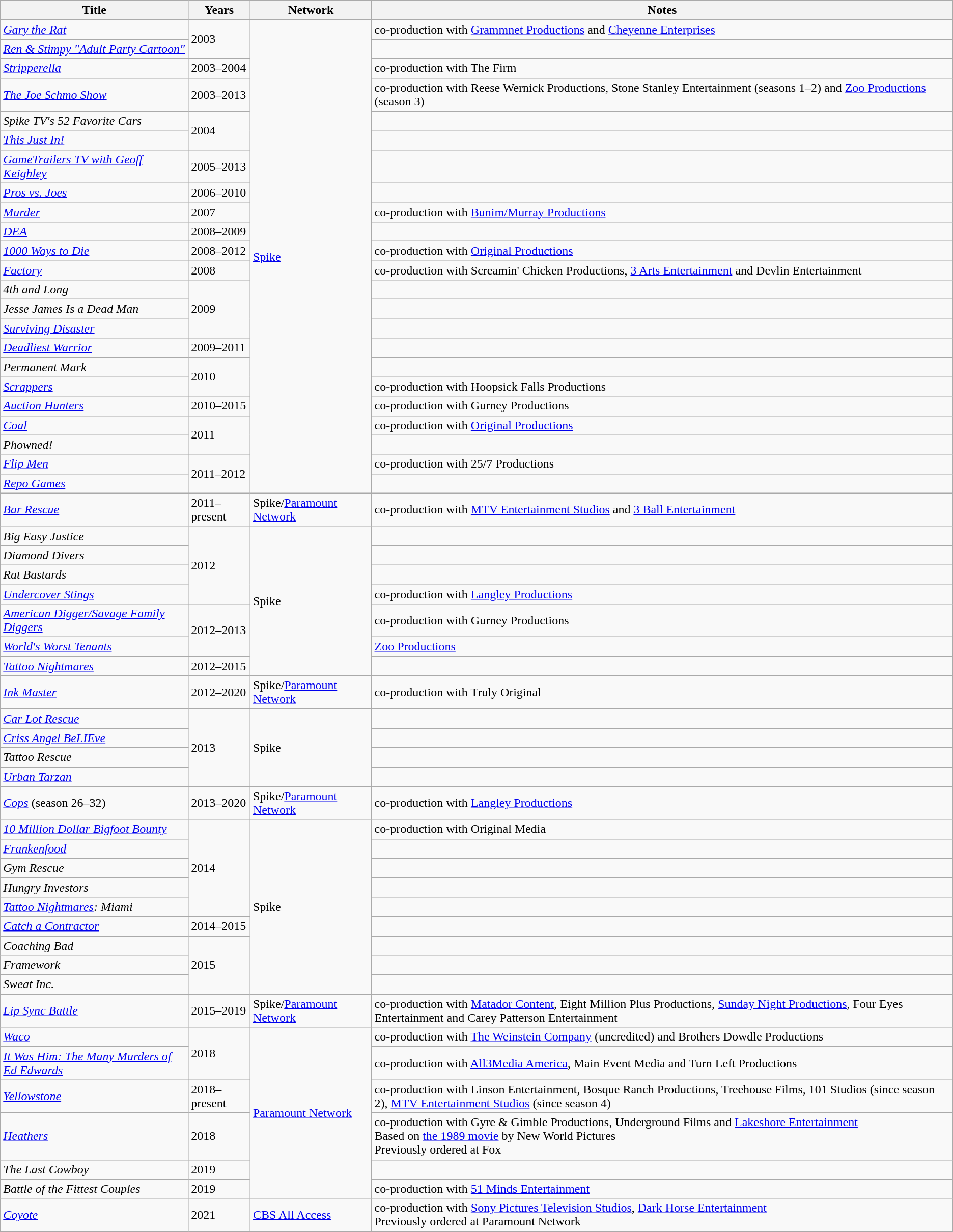<table class="wikitable sortable">
<tr>
<th>Title</th>
<th>Years</th>
<th>Network</th>
<th>Notes</th>
</tr>
<tr>
<td><em><a href='#'>Gary the Rat</a></em></td>
<td rowspan="2">2003</td>
<td rowspan="23"><a href='#'>Spike</a></td>
<td>co-production with <a href='#'>Grammnet Productions</a> and <a href='#'>Cheyenne Enterprises</a></td>
</tr>
<tr>
<td><em><a href='#'>Ren & Stimpy "Adult Party Cartoon"</a></em></td>
<td></td>
</tr>
<tr>
<td><em><a href='#'>Stripperella</a></em></td>
<td>2003–2004</td>
<td>co-production with The Firm</td>
</tr>
<tr>
<td><em><a href='#'>The Joe Schmo Show</a></em></td>
<td>2003–2013</td>
<td>co-production with Reese Wernick Productions, Stone Stanley Entertainment (seasons 1–2) and <a href='#'>Zoo Productions</a> (season 3)</td>
</tr>
<tr>
<td><em>Spike TV's 52 Favorite Cars</em></td>
<td rowspan="2">2004</td>
<td></td>
</tr>
<tr>
<td><em><a href='#'>This Just In!</a></em></td>
<td></td>
</tr>
<tr>
<td><em><a href='#'>GameTrailers TV with Geoff Keighley</a></em></td>
<td>2005–2013</td>
<td></td>
</tr>
<tr>
<td><em><a href='#'>Pros vs. Joes</a></em></td>
<td>2006–2010</td>
<td></td>
</tr>
<tr>
<td><em><a href='#'>Murder</a></em></td>
<td>2007</td>
<td>co-production with <a href='#'>Bunim/Murray Productions</a></td>
</tr>
<tr>
<td><em><a href='#'>DEA</a></em></td>
<td>2008–2009</td>
<td></td>
</tr>
<tr>
<td><em><a href='#'>1000 Ways to Die</a></em></td>
<td>2008–2012</td>
<td>co-production with <a href='#'>Original Productions</a></td>
</tr>
<tr>
<td><em><a href='#'>Factory</a></em></td>
<td>2008</td>
<td>co-production with Screamin' Chicken Productions, <a href='#'>3 Arts Entertainment</a> and Devlin Entertainment</td>
</tr>
<tr>
<td><em>4th and Long</em></td>
<td rowspan="3">2009</td>
<td></td>
</tr>
<tr>
<td><em>Jesse James Is a Dead Man</em></td>
<td></td>
</tr>
<tr>
<td><em><a href='#'>Surviving Disaster</a></em></td>
<td></td>
</tr>
<tr>
<td><em><a href='#'>Deadliest Warrior</a></em></td>
<td>2009–2011</td>
<td></td>
</tr>
<tr>
<td><em>Permanent Mark</em></td>
<td rowspan="2">2010</td>
<td></td>
</tr>
<tr>
<td><em><a href='#'>Scrappers</a></em></td>
<td>co-production with Hoopsick Falls Productions</td>
</tr>
<tr>
<td><em><a href='#'>Auction Hunters</a></em></td>
<td>2010–2015</td>
<td>co-production with Gurney Productions</td>
</tr>
<tr>
<td><em><a href='#'>Coal</a></em></td>
<td rowspan="2">2011</td>
<td>co-production with <a href='#'>Original Productions</a></td>
</tr>
<tr>
<td><em>Phowned!</em></td>
<td></td>
</tr>
<tr>
<td><em><a href='#'>Flip Men</a></em></td>
<td rowspan="2">2011–2012</td>
<td>co-production with 25/7 Productions</td>
</tr>
<tr>
<td><em><a href='#'>Repo Games</a></em></td>
<td></td>
</tr>
<tr>
<td><em><a href='#'>Bar Rescue</a></em></td>
<td>2011–present</td>
<td>Spike/<a href='#'>Paramount Network</a></td>
<td>co-production with <a href='#'>MTV Entertainment Studios</a> and <a href='#'>3 Ball Entertainment</a></td>
</tr>
<tr>
<td><em>Big Easy Justice</em></td>
<td rowspan="4">2012</td>
<td rowspan="7">Spike</td>
<td></td>
</tr>
<tr>
<td><em>Diamond Divers</em></td>
<td></td>
</tr>
<tr>
<td><em>Rat Bastards</em></td>
<td></td>
</tr>
<tr>
<td><em><a href='#'>Undercover Stings</a></em></td>
<td>co-production with <a href='#'>Langley Productions</a></td>
</tr>
<tr>
<td><em><a href='#'>American Digger/Savage Family Diggers</a></em></td>
<td rowspan="2">2012–2013</td>
<td>co-production with Gurney Productions</td>
</tr>
<tr>
<td><em><a href='#'>World's Worst Tenants</a></em></td>
<td><a href='#'>Zoo Productions</a></td>
</tr>
<tr>
<td><em><a href='#'>Tattoo Nightmares</a></em></td>
<td>2012–2015</td>
<td></td>
</tr>
<tr>
<td><em><a href='#'>Ink Master</a></em></td>
<td>2012–2020</td>
<td>Spike/<a href='#'>Paramount Network</a></td>
<td>co-production with Truly Original</td>
</tr>
<tr>
<td><em><a href='#'>Car Lot Rescue</a></em></td>
<td rowspan="4">2013</td>
<td rowspan="4">Spike</td>
<td></td>
</tr>
<tr>
<td><em><a href='#'>Criss Angel BeLIEve</a></em></td>
<td></td>
</tr>
<tr>
<td><em>Tattoo Rescue</em></td>
<td></td>
</tr>
<tr>
<td><em><a href='#'>Urban Tarzan</a></em></td>
<td></td>
</tr>
<tr>
<td><em><a href='#'>Cops</a></em> (season 26–32)</td>
<td>2013–2020</td>
<td>Spike/<a href='#'>Paramount Network</a></td>
<td>co-production with <a href='#'>Langley Productions</a></td>
</tr>
<tr>
<td><em><a href='#'>10 Million Dollar Bigfoot Bounty</a></em></td>
<td rowspan="5">2014</td>
<td rowspan="9">Spike</td>
<td>co-production with Original Media</td>
</tr>
<tr>
<td><em><a href='#'>Frankenfood</a></em></td>
<td></td>
</tr>
<tr>
<td><em>Gym Rescue</em></td>
<td></td>
</tr>
<tr>
<td><em>Hungry Investors</em></td>
<td></td>
</tr>
<tr>
<td><em><a href='#'>Tattoo Nightmares</a>: Miami</em></td>
<td></td>
</tr>
<tr>
<td><em><a href='#'>Catch a Contractor</a></em></td>
<td>2014–2015</td>
<td></td>
</tr>
<tr>
<td><em>Coaching Bad</em></td>
<td rowspan="3">2015</td>
<td></td>
</tr>
<tr>
<td><em>Framework</em></td>
<td></td>
</tr>
<tr>
<td><em>Sweat Inc.</em></td>
<td></td>
</tr>
<tr>
<td><em><a href='#'>Lip Sync Battle</a></em></td>
<td>2015–2019</td>
<td>Spike/<a href='#'>Paramount Network</a></td>
<td>co-production with <a href='#'>Matador Content</a>, Eight Million Plus Productions, <a href='#'>Sunday Night Productions</a>, Four Eyes Entertainment and Carey Patterson Entertainment</td>
</tr>
<tr>
<td><em><a href='#'>Waco</a></em></td>
<td rowspan="2">2018</td>
<td rowspan="6"><a href='#'>Paramount Network</a></td>
<td>co-production with <a href='#'>The Weinstein Company</a> (uncredited) and Brothers Dowdle Productions</td>
</tr>
<tr>
<td><em><a href='#'>It Was Him: The Many Murders of Ed Edwards</a></em></td>
<td>co-production with <a href='#'>All3Media America</a>, Main Event Media and Turn Left Productions</td>
</tr>
<tr>
<td><em><a href='#'>Yellowstone</a></em></td>
<td>2018–present</td>
<td>co-production with Linson Entertainment, Bosque Ranch Productions, Treehouse Films, 101 Studios (since season 2), <a href='#'>MTV Entertainment Studios</a> (since season 4)</td>
</tr>
<tr>
<td><em><a href='#'>Heathers</a></em></td>
<td>2018</td>
<td>co-production with Gyre & Gimble Productions, Underground Films and <a href='#'>Lakeshore Entertainment</a><br>Based on <a href='#'>the 1989 movie</a> by New World Pictures<br>Previously ordered at Fox</td>
</tr>
<tr>
<td><em>The Last Cowboy</em></td>
<td>2019</td>
<td></td>
</tr>
<tr>
<td><em>Battle of the Fittest Couples</em></td>
<td>2019</td>
<td>co-production with <a href='#'>51 Minds Entertainment</a></td>
</tr>
<tr>
<td><em><a href='#'>Coyote</a></em></td>
<td>2021</td>
<td><a href='#'>CBS All Access</a></td>
<td>co-production with <a href='#'>Sony Pictures Television Studios</a>, <a href='#'>Dark Horse Entertainment</a><br>Previously ordered at Paramount Network</td>
</tr>
</table>
